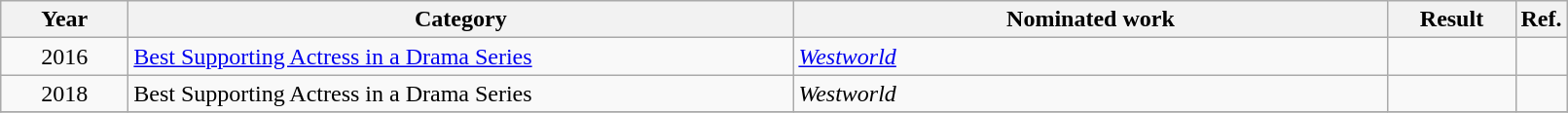<table class=wikitable>
<tr>
<th scope="col" style="width:5em;">Year</th>
<th scope="col" style="width:28em;">Category</th>
<th scope="col" style="width:25em;">Nominated work</th>
<th scope="col" style="width:5em;">Result</th>
<th>Ref.</th>
</tr>
<tr>
<td style="text-align:center;">2016</td>
<td><a href='#'>Best Supporting Actress in a Drama Series</a></td>
<td><em><a href='#'>Westworld</a></em></td>
<td></td>
<td></td>
</tr>
<tr>
<td style="text-align:center;">2018</td>
<td>Best Supporting Actress in a Drama Series</td>
<td><em>Westworld</em></td>
<td></td>
<td></td>
</tr>
<tr>
</tr>
</table>
